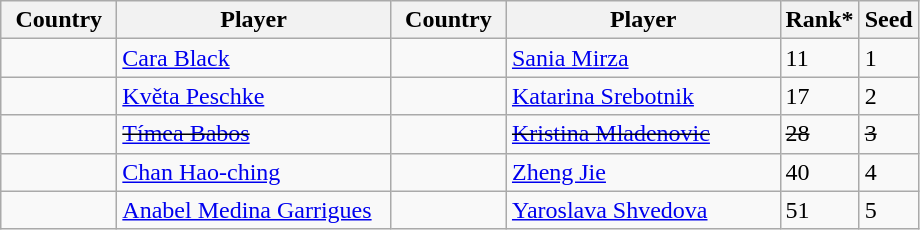<table class="sortable wikitable">
<tr>
<th width="70">Country</th>
<th width="175">Player</th>
<th width="70">Country</th>
<th width="175">Player</th>
<th>Rank*</th>
<th>Seed</th>
</tr>
<tr>
<td></td>
<td><a href='#'>Cara Black</a></td>
<td></td>
<td><a href='#'>Sania Mirza</a></td>
<td>11</td>
<td>1</td>
</tr>
<tr>
<td></td>
<td><a href='#'>Květa Peschke</a></td>
<td></td>
<td><a href='#'>Katarina Srebotnik</a></td>
<td>17</td>
<td>2</td>
</tr>
<tr>
<td><s></s></td>
<td><s><a href='#'>Tímea Babos</a></s></td>
<td><s></s></td>
<td><s><a href='#'>Kristina Mladenovic</a></s></td>
<td><s>28</s></td>
<td><s>3</s></td>
</tr>
<tr>
<td></td>
<td><a href='#'>Chan Hao-ching</a></td>
<td></td>
<td><a href='#'>Zheng Jie</a></td>
<td>40</td>
<td>4</td>
</tr>
<tr>
<td></td>
<td><a href='#'>Anabel Medina Garrigues</a></td>
<td></td>
<td><a href='#'>Yaroslava Shvedova</a></td>
<td>51</td>
<td>5</td>
</tr>
</table>
